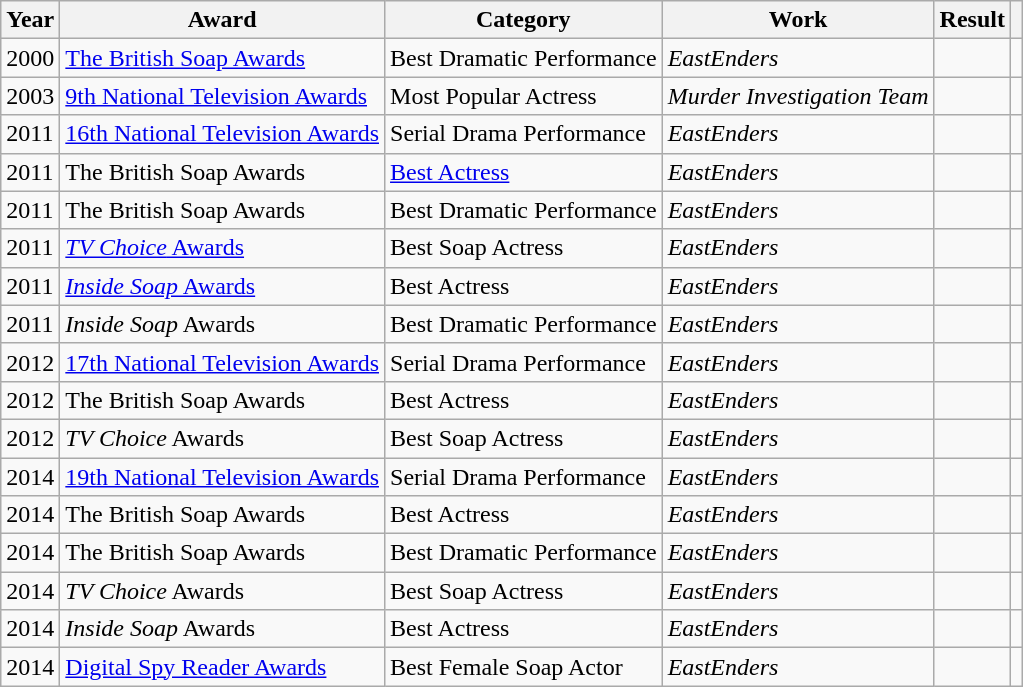<table class="wikitable sortable">
<tr>
<th>Year</th>
<th>Award</th>
<th>Category</th>
<th>Work</th>
<th>Result</th>
<th scope=col class=unsortable></th>
</tr>
<tr>
<td>2000</td>
<td><a href='#'>The British Soap Awards</a></td>
<td>Best Dramatic Performance</td>
<td><em>EastEnders</em></td>
<td></td>
<td align="center"></td>
</tr>
<tr>
<td>2003</td>
<td><a href='#'>9th National Television Awards</a></td>
<td>Most Popular Actress</td>
<td><em>Murder Investigation Team</em></td>
<td></td>
<td align="center"></td>
</tr>
<tr>
<td>2011</td>
<td><a href='#'>16th National Television Awards</a></td>
<td>Serial Drama Performance</td>
<td><em>EastEnders</em></td>
<td></td>
<td align="center"></td>
</tr>
<tr>
<td>2011</td>
<td>The British Soap Awards</td>
<td><a href='#'>Best Actress</a></td>
<td><em>EastEnders</em></td>
<td></td>
<td align="center"></td>
</tr>
<tr>
<td>2011</td>
<td>The British Soap Awards</td>
<td>Best Dramatic Performance</td>
<td><em>EastEnders</em></td>
<td></td>
<td align="center"></td>
</tr>
<tr>
<td>2011</td>
<td><a href='#'><em>TV Choice</em> Awards</a></td>
<td>Best Soap Actress</td>
<td><em>EastEnders</em></td>
<td></td>
<td align="center"></td>
</tr>
<tr>
<td>2011</td>
<td><a href='#'><em>Inside Soap</em> Awards</a></td>
<td>Best Actress</td>
<td><em>EastEnders</em></td>
<td></td>
<td align="center"></td>
</tr>
<tr>
<td>2011</td>
<td><em>Inside Soap</em> Awards</td>
<td>Best Dramatic Performance</td>
<td><em>EastEnders</em></td>
<td></td>
<td align="center"></td>
</tr>
<tr>
<td>2012</td>
<td><a href='#'>17th National Television Awards</a></td>
<td>Serial Drama Performance</td>
<td><em>EastEnders</em></td>
<td></td>
<td align="center"></td>
</tr>
<tr>
<td>2012</td>
<td>The British Soap Awards</td>
<td>Best Actress</td>
<td><em>EastEnders</em></td>
<td></td>
<td align="center"></td>
</tr>
<tr>
<td>2012</td>
<td><em>TV Choice</em> Awards</td>
<td>Best Soap Actress</td>
<td><em>EastEnders</em></td>
<td></td>
<td align="center"></td>
</tr>
<tr>
<td>2014</td>
<td><a href='#'>19th National Television Awards</a></td>
<td>Serial Drama Performance</td>
<td><em>EastEnders</em></td>
<td></td>
<td align="center"></td>
</tr>
<tr>
<td>2014</td>
<td>The British Soap Awards</td>
<td>Best Actress</td>
<td><em>EastEnders</em></td>
<td></td>
<td align="center"></td>
</tr>
<tr>
<td>2014</td>
<td>The British Soap Awards</td>
<td>Best Dramatic Performance</td>
<td><em>EastEnders</em></td>
<td></td>
<td align="center"></td>
</tr>
<tr>
<td>2014</td>
<td><em>TV Choice</em> Awards</td>
<td>Best Soap Actress</td>
<td><em>EastEnders</em></td>
<td></td>
<td align="center"></td>
</tr>
<tr>
<td>2014</td>
<td><em>Inside Soap</em> Awards</td>
<td>Best Actress</td>
<td><em>EastEnders</em></td>
<td></td>
<td align="center"></td>
</tr>
<tr>
<td>2014</td>
<td><a href='#'>Digital Spy Reader Awards</a></td>
<td>Best Female Soap Actor</td>
<td><em>EastEnders</em></td>
<td></td>
<td align="center"></td>
</tr>
</table>
